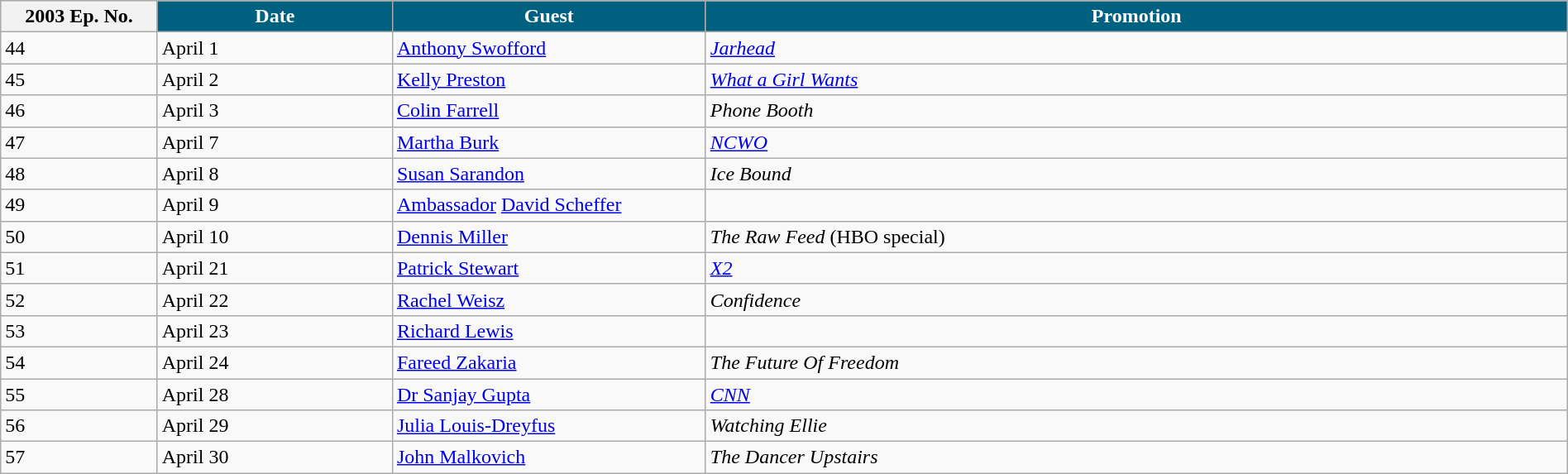<table class="wikitable" width="100%">
<tr bgcolor="#CCCCCC">
<th>2003 Ep. No.</th>
<th width="15%" style="background:#006080; color:#FFFFFF">Date</th>
<th width="20%" style="background:#006080; color:#FFFFFF">Guest</th>
<th width="55%" style="background:#006080; color:#FFFFFF">Promotion</th>
</tr>
<tr>
<td>44</td>
<td>April 1</td>
<td><a href='#'>Anthony Swofford</a></td>
<td><em><a href='#'>Jarhead</a></em></td>
</tr>
<tr>
<td>45</td>
<td>April 2</td>
<td><a href='#'>Kelly Preston</a></td>
<td><em><a href='#'>What a Girl Wants</a></em></td>
</tr>
<tr>
<td>46</td>
<td>April 3</td>
<td><a href='#'>Colin Farrell</a></td>
<td><em>Phone Booth</em></td>
</tr>
<tr>
<td>47</td>
<td>April 7</td>
<td><a href='#'>Martha Burk</a></td>
<td><em><a href='#'>NCWO</a></em></td>
</tr>
<tr>
<td>48</td>
<td>April 8</td>
<td><a href='#'>Susan Sarandon</a></td>
<td><em>Ice Bound</em></td>
</tr>
<tr>
<td>49</td>
<td>April 9</td>
<td><a href='#'>Ambassador</a> <a href='#'>David Scheffer</a></td>
<td></td>
</tr>
<tr>
<td>50</td>
<td>April 10</td>
<td><a href='#'>Dennis Miller</a></td>
<td><em>The Raw Feed</em> (HBO special)</td>
</tr>
<tr>
<td>51</td>
<td>April 21</td>
<td><a href='#'>Patrick Stewart</a></td>
<td><em><a href='#'>X2</a></em></td>
</tr>
<tr>
<td>52</td>
<td>April 22</td>
<td><a href='#'>Rachel Weisz</a></td>
<td><em>Confidence</em></td>
</tr>
<tr>
<td>53</td>
<td>April 23</td>
<td><a href='#'>Richard Lewis</a></td>
<td></td>
</tr>
<tr>
<td>54</td>
<td>April 24</td>
<td><a href='#'>Fareed Zakaria</a></td>
<td><em>The Future Of Freedom</em></td>
</tr>
<tr>
<td>55</td>
<td>April 28</td>
<td><a href='#'>Dr Sanjay Gupta</a></td>
<td><em><a href='#'>CNN</a></em></td>
</tr>
<tr>
<td>56</td>
<td>April 29</td>
<td><a href='#'>Julia Louis-Dreyfus</a></td>
<td><em>Watching Ellie</em></td>
</tr>
<tr>
<td>57</td>
<td>April 30</td>
<td><a href='#'>John Malkovich</a></td>
<td><em>The Dancer Upstairs</em></td>
</tr>
</table>
